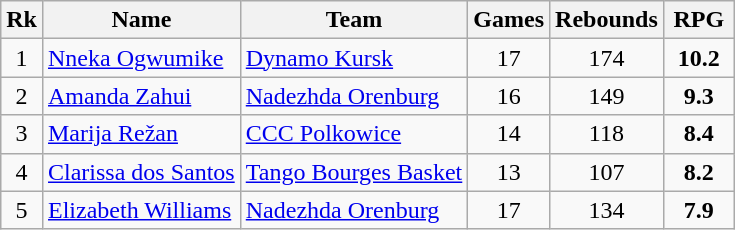<table class="wikitable" style="text-align: center;">
<tr>
<th>Rk</th>
<th>Name</th>
<th>Team</th>
<th>Games</th>
<th>Rebounds</th>
<th width=40>RPG</th>
</tr>
<tr>
<td>1</td>
<td align="left"> <a href='#'>Nneka Ogwumike</a></td>
<td align="left"> <a href='#'>Dynamo Kursk</a></td>
<td>17</td>
<td>174</td>
<td><strong>10.2</strong></td>
</tr>
<tr>
<td>2</td>
<td align="left"> <a href='#'>Amanda Zahui</a></td>
<td align="left"> <a href='#'>Nadezhda Orenburg</a></td>
<td>16</td>
<td>149</td>
<td><strong>9.3</strong></td>
</tr>
<tr>
<td>3</td>
<td align="left"> <a href='#'>Marija Režan</a></td>
<td align="left"> <a href='#'>CCC Polkowice</a></td>
<td>14</td>
<td>118</td>
<td><strong>8.4</strong></td>
</tr>
<tr>
<td>4</td>
<td align="left"> <a href='#'>Clarissa dos Santos</a></td>
<td align="left"> <a href='#'>Tango Bourges Basket</a></td>
<td>13</td>
<td>107</td>
<td><strong>8.2</strong></td>
</tr>
<tr>
<td>5</td>
<td align="left"> <a href='#'>Elizabeth Williams</a></td>
<td align="left"> <a href='#'>Nadezhda Orenburg</a></td>
<td>17</td>
<td>134</td>
<td><strong>7.9</strong></td>
</tr>
</table>
